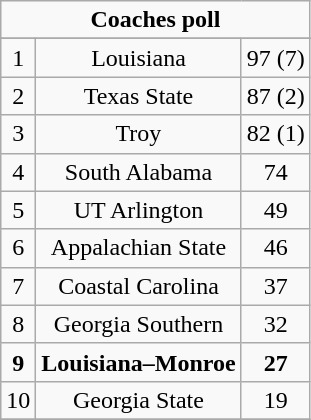<table class="wikitable">
<tr align="center">
<td align="center" Colspan="3"><strong>Coaches poll</strong></td>
</tr>
<tr align="center">
</tr>
<tr align="center">
<td>1</td>
<td>Louisiana</td>
<td>97 (7)</td>
</tr>
<tr align="center">
<td>2</td>
<td>Texas State</td>
<td>87 (2)</td>
</tr>
<tr align="center">
<td>3</td>
<td>Troy</td>
<td>82 (1)</td>
</tr>
<tr align="center">
<td>4</td>
<td>South Alabama</td>
<td>74</td>
</tr>
<tr align="center">
<td>5</td>
<td>UT Arlington</td>
<td>49</td>
</tr>
<tr align="center">
<td>6</td>
<td>Appalachian State</td>
<td>46</td>
</tr>
<tr align="center">
<td>7</td>
<td>Coastal Carolina</td>
<td>37</td>
</tr>
<tr align="center">
<td>8</td>
<td>Georgia Southern</td>
<td>32</td>
</tr>
<tr align="center">
<td><strong>9</strong></td>
<td><strong>Louisiana–Monroe</strong></td>
<td><strong>27</strong></td>
</tr>
<tr align="center">
<td>10</td>
<td>Georgia State</td>
<td>19</td>
</tr>
<tr align="center">
</tr>
</table>
